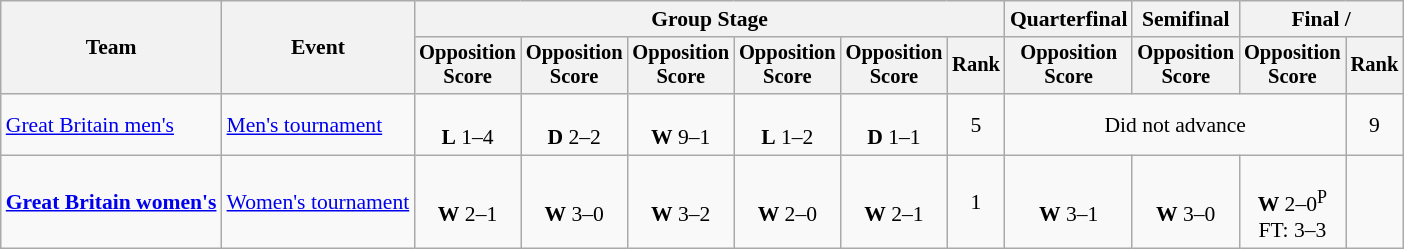<table class="wikitable" style="font-size:90%">
<tr>
<th rowspan=2>Team</th>
<th rowspan=2>Event</th>
<th colspan=6>Group Stage</th>
<th>Quarterfinal</th>
<th>Semifinal</th>
<th colspan=2>Final / </th>
</tr>
<tr style="font-size:95%">
<th>Opposition<br>Score</th>
<th>Opposition<br>Score</th>
<th>Opposition<br>Score</th>
<th>Opposition<br>Score</th>
<th>Opposition<br>Score</th>
<th>Rank</th>
<th>Opposition<br>Score</th>
<th>Opposition<br>Score</th>
<th>Opposition<br>Score</th>
<th>Rank</th>
</tr>
<tr align=center>
<td align=left><a href='#'>Great Britain men's</a></td>
<td align=left><a href='#'>Men's tournament</a></td>
<td><br><strong>L</strong> 1–4</td>
<td><br><strong>D</strong> 2–2</td>
<td><br><strong>W</strong> 9–1</td>
<td><br><strong>L</strong> 1–2</td>
<td><br><strong>D</strong> 1–1</td>
<td>5</td>
<td colspan=3>Did not advance</td>
<td>9</td>
</tr>
<tr align=center>
<td align=left><strong><a href='#'>Great Britain women's</a></strong></td>
<td align=left><a href='#'>Women's tournament</a></td>
<td><br><strong>W</strong> 2–1</td>
<td><br><strong>W</strong> 3–0</td>
<td><br><strong>W</strong> 3–2</td>
<td><br><strong>W</strong> 2–0</td>
<td><br><strong>W</strong> 2–1</td>
<td>1</td>
<td><br><strong>W</strong> 3–1</td>
<td><br><strong>W</strong> 3–0</td>
<td><br><strong>W</strong> 2–0<sup>P</sup><br>FT: 3–3</td>
<td></td>
</tr>
</table>
